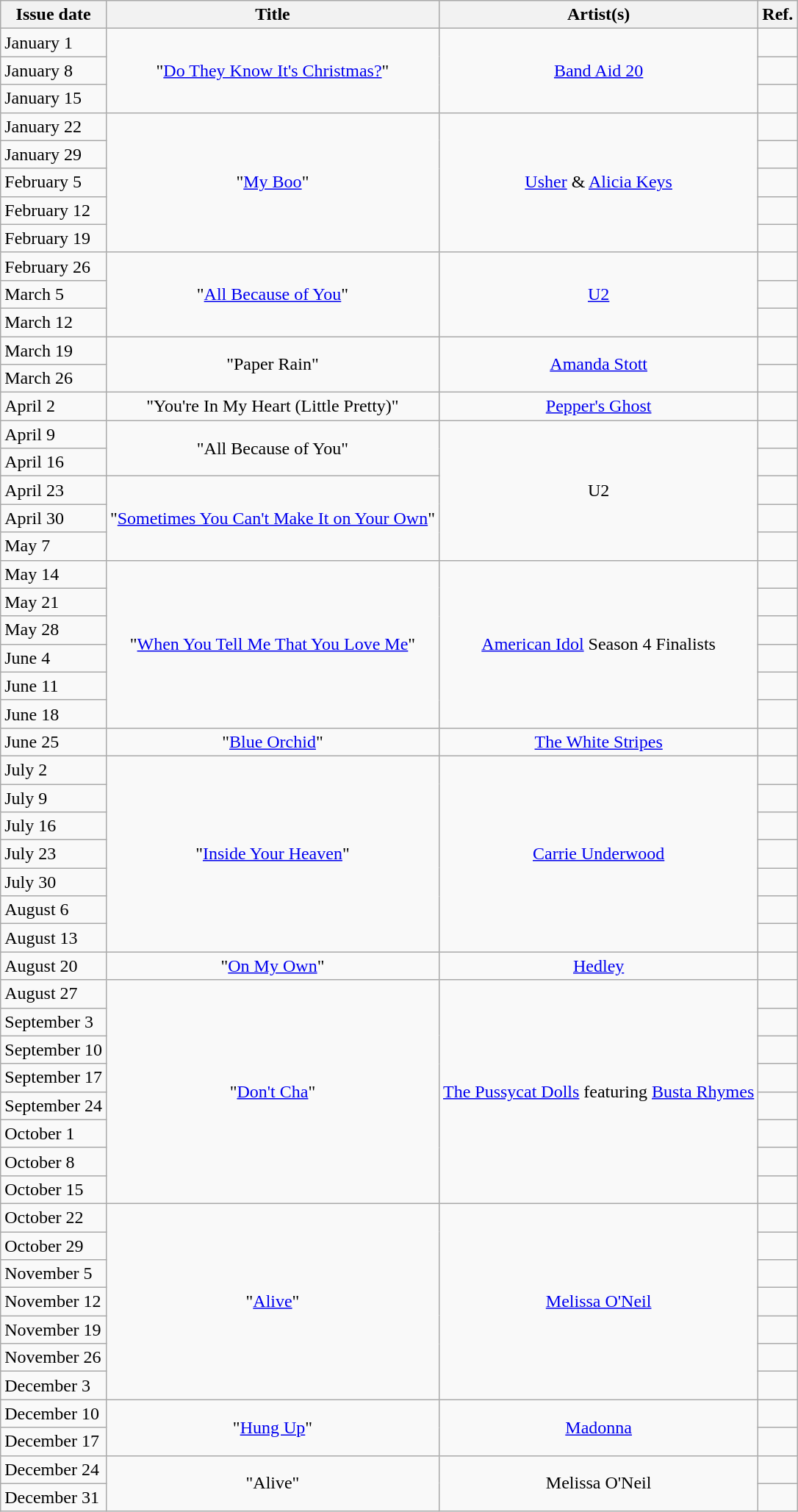<table class="wikitable">
<tr>
<th>Issue date</th>
<th>Title</th>
<th>Artist(s)</th>
<th>Ref.</th>
</tr>
<tr>
<td>January 1</td>
<td rowspan=3 style="text-align:center;">"<a href='#'>Do They Know It's Christmas?</a>"</td>
<td rowspan=3 style="text-align:center;"><a href='#'>Band Aid 20</a></td>
<td></td>
</tr>
<tr>
<td>January 8</td>
<td></td>
</tr>
<tr>
<td>January 15</td>
<td></td>
</tr>
<tr>
<td>January 22</td>
<td rowspan=5 style="text-align:center;">"<a href='#'>My Boo</a>"</td>
<td rowspan=5 style="text-align:center;"><a href='#'>Usher</a> & <a href='#'>Alicia Keys</a></td>
<td></td>
</tr>
<tr>
<td>January 29</td>
<td></td>
</tr>
<tr>
<td>February 5</td>
<td></td>
</tr>
<tr>
<td>February 12</td>
<td></td>
</tr>
<tr>
<td>February 19</td>
<td></td>
</tr>
<tr>
<td>February 26</td>
<td rowspan=3 style="text-align:center;">"<a href='#'>All Because of You</a>"</td>
<td rowspan=3 style="text-align:center;"><a href='#'>U2</a></td>
<td></td>
</tr>
<tr>
<td>March 5</td>
<td></td>
</tr>
<tr>
<td>March 12</td>
<td></td>
</tr>
<tr>
<td>March 19</td>
<td rowspan=2 style="text-align:center;">"Paper Rain"</td>
<td rowspan=2 style="text-align:center;"><a href='#'>Amanda Stott</a></td>
<td></td>
</tr>
<tr>
<td>March 26</td>
<td></td>
</tr>
<tr>
<td>April 2</td>
<td style="text-align:center;">"You're In My Heart (Little Pretty)"</td>
<td style="text-align:center;"><a href='#'>Pepper's Ghost</a></td>
<td></td>
</tr>
<tr>
<td>April 9</td>
<td rowspan=2 style="text-align:center;">"All Because of You"</td>
<td rowspan=5 style="text-align:center;">U2</td>
<td></td>
</tr>
<tr>
<td>April 16</td>
<td></td>
</tr>
<tr>
<td>April 23</td>
<td rowspan=3 style="text-align:center;">"<a href='#'>Sometimes You Can't Make It on Your Own</a>"</td>
<td></td>
</tr>
<tr>
<td>April 30</td>
<td></td>
</tr>
<tr>
<td>May 7</td>
<td></td>
</tr>
<tr>
<td>May 14</td>
<td rowspan=6 style="text-align:center;">"<a href='#'>When You Tell Me That You Love Me</a>"</td>
<td rowspan=6 style="text-align:center;"><a href='#'>American Idol</a> Season 4 Finalists</td>
<td></td>
</tr>
<tr>
<td>May 21</td>
<td></td>
</tr>
<tr>
<td>May 28</td>
<td></td>
</tr>
<tr>
<td>June 4</td>
<td></td>
</tr>
<tr>
<td>June 11</td>
<td></td>
</tr>
<tr>
<td>June 18</td>
<td></td>
</tr>
<tr>
<td>June 25</td>
<td style="text-align:center;">"<a href='#'>Blue Orchid</a>"</td>
<td style="text-align:center;"><a href='#'>The White Stripes</a></td>
<td></td>
</tr>
<tr>
<td>July 2</td>
<td rowspan=7 style="text-align:center;">"<a href='#'>Inside Your Heaven</a>"</td>
<td rowspan=7 style="text-align:center;"><a href='#'>Carrie Underwood</a></td>
<td></td>
</tr>
<tr>
<td>July 9</td>
<td></td>
</tr>
<tr>
<td>July 16</td>
<td></td>
</tr>
<tr>
<td>July 23</td>
<td></td>
</tr>
<tr>
<td>July 30</td>
<td></td>
</tr>
<tr>
<td>August 6</td>
<td></td>
</tr>
<tr>
<td>August 13</td>
<td></td>
</tr>
<tr>
<td>August 20</td>
<td style="text-align:center;">"<a href='#'>On My Own</a>"</td>
<td style="text-align:center;"><a href='#'>Hedley</a></td>
<td></td>
</tr>
<tr>
<td>August 27</td>
<td rowspan=8 style="text-align:center;">"<a href='#'>Don't Cha</a>"</td>
<td rowspan=8 style="text-align:center;"><a href='#'>The Pussycat Dolls</a> featuring <a href='#'>Busta Rhymes</a></td>
<td></td>
</tr>
<tr>
<td>September 3</td>
<td></td>
</tr>
<tr>
<td>September 10</td>
<td></td>
</tr>
<tr>
<td>September 17</td>
<td></td>
</tr>
<tr>
<td>September 24</td>
<td></td>
</tr>
<tr>
<td>October 1</td>
<td></td>
</tr>
<tr>
<td>October 8</td>
<td></td>
</tr>
<tr>
<td>October 15</td>
<td></td>
</tr>
<tr>
<td>October 22</td>
<td rowspan=7 style="text-align:center;">"<a href='#'>Alive</a>"</td>
<td rowspan=7 style="text-align:center;"><a href='#'>Melissa O'Neil</a></td>
<td></td>
</tr>
<tr>
<td>October 29</td>
<td></td>
</tr>
<tr>
<td>November 5</td>
<td></td>
</tr>
<tr>
<td>November 12</td>
<td></td>
</tr>
<tr>
<td>November 19</td>
<td></td>
</tr>
<tr>
<td>November 26</td>
<td></td>
</tr>
<tr>
<td>December 3</td>
<td></td>
</tr>
<tr>
<td>December 10</td>
<td rowspan=2 style="text-align:center;">"<a href='#'>Hung Up</a>"</td>
<td rowspan=2 style="text-align:center;"><a href='#'>Madonna</a></td>
<td></td>
</tr>
<tr>
<td>December 17</td>
<td></td>
</tr>
<tr>
<td>December 24</td>
<td rowspan=2 style="text-align:center;">"Alive"</td>
<td rowspan=2 style="text-align:center;">Melissa O'Neil</td>
<td></td>
</tr>
<tr>
<td>December 31</td>
<td></td>
</tr>
</table>
